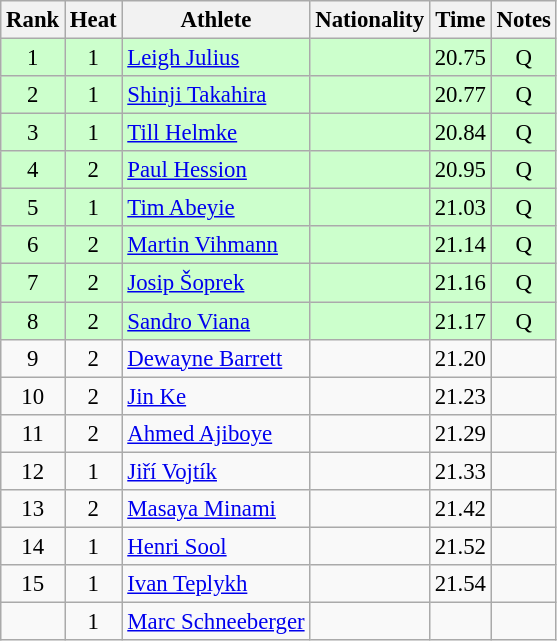<table class="wikitable sortable" style="text-align:center;font-size:95%">
<tr>
<th>Rank</th>
<th>Heat</th>
<th>Athlete</th>
<th>Nationality</th>
<th>Time</th>
<th>Notes</th>
</tr>
<tr bgcolor=ccffcc>
<td>1</td>
<td>1</td>
<td align="left"><a href='#'>Leigh Julius</a></td>
<td align=left></td>
<td>20.75</td>
<td>Q</td>
</tr>
<tr bgcolor=ccffcc>
<td>2</td>
<td>1</td>
<td align="left"><a href='#'>Shinji Takahira</a></td>
<td align=left></td>
<td>20.77</td>
<td>Q</td>
</tr>
<tr bgcolor=ccffcc>
<td>3</td>
<td>1</td>
<td align="left"><a href='#'>Till Helmke</a></td>
<td align=left></td>
<td>20.84</td>
<td>Q</td>
</tr>
<tr bgcolor=ccffcc>
<td>4</td>
<td>2</td>
<td align="left"><a href='#'>Paul Hession</a></td>
<td align=left></td>
<td>20.95</td>
<td>Q</td>
</tr>
<tr bgcolor=ccffcc>
<td>5</td>
<td>1</td>
<td align="left"><a href='#'>Tim Abeyie</a></td>
<td align=left></td>
<td>21.03</td>
<td>Q</td>
</tr>
<tr bgcolor=ccffcc>
<td>6</td>
<td>2</td>
<td align="left"><a href='#'>Martin Vihmann</a></td>
<td align=left></td>
<td>21.14</td>
<td>Q</td>
</tr>
<tr bgcolor=ccffcc>
<td>7</td>
<td>2</td>
<td align="left"><a href='#'>Josip Šoprek</a></td>
<td align=left></td>
<td>21.16</td>
<td>Q</td>
</tr>
<tr bgcolor=ccffcc>
<td>8</td>
<td>2</td>
<td align="left"><a href='#'>Sandro Viana</a></td>
<td align=left></td>
<td>21.17</td>
<td>Q</td>
</tr>
<tr>
<td>9</td>
<td>2</td>
<td align="left"><a href='#'>Dewayne Barrett</a></td>
<td align=left></td>
<td>21.20</td>
<td></td>
</tr>
<tr>
<td>10</td>
<td>2</td>
<td align="left"><a href='#'>Jin Ke</a></td>
<td align=left></td>
<td>21.23</td>
<td></td>
</tr>
<tr>
<td>11</td>
<td>2</td>
<td align="left"><a href='#'>Ahmed Ajiboye</a></td>
<td align=left></td>
<td>21.29</td>
<td></td>
</tr>
<tr>
<td>12</td>
<td>1</td>
<td align="left"><a href='#'>Jiří Vojtík</a></td>
<td align=left></td>
<td>21.33</td>
<td></td>
</tr>
<tr>
<td>13</td>
<td>2</td>
<td align="left"><a href='#'>Masaya Minami</a></td>
<td align=left></td>
<td>21.42</td>
<td></td>
</tr>
<tr>
<td>14</td>
<td>1</td>
<td align="left"><a href='#'>Henri Sool</a></td>
<td align=left></td>
<td>21.52</td>
<td></td>
</tr>
<tr>
<td>15</td>
<td>1</td>
<td align="left"><a href='#'>Ivan Teplykh</a></td>
<td align=left></td>
<td>21.54</td>
<td></td>
</tr>
<tr>
<td></td>
<td>1</td>
<td align="left"><a href='#'>Marc Schneeberger</a></td>
<td align=left></td>
<td></td>
<td></td>
</tr>
</table>
